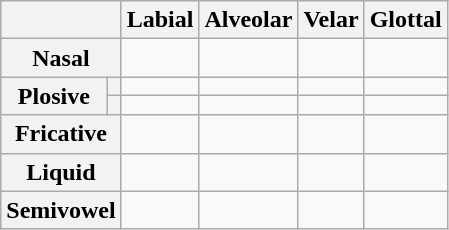<table class="wikitable" style="text-align:center;">
<tr>
<th colspan="2"></th>
<th>Labial</th>
<th>Alveolar</th>
<th>Velar</th>
<th>Glottal</th>
</tr>
<tr>
<th colspan="2">Nasal</th>
<td></td>
<td></td>
<td></td>
<td></td>
</tr>
<tr>
<th rowspan="2">Plosive</th>
<th></th>
<td></td>
<td></td>
<td></td>
<td></td>
</tr>
<tr>
<th></th>
<td></td>
<td></td>
<td></td>
<td></td>
</tr>
<tr>
<th colspan="2">Fricative</th>
<td></td>
<td></td>
<td></td>
<td></td>
</tr>
<tr>
<th colspan="2">Liquid</th>
<td></td>
<td></td>
<td></td>
<td></td>
</tr>
<tr>
<th colspan="2">Semivowel</th>
<td></td>
<td></td>
<td></td>
<td></td>
</tr>
</table>
